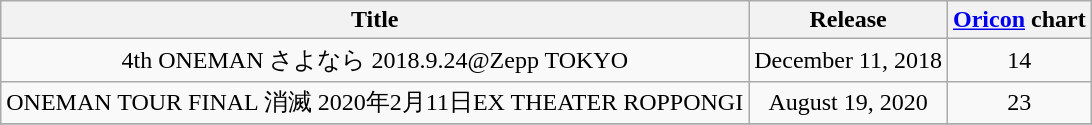<table class="wikitable" style="text-align:center;">
<tr>
<th>Title</th>
<th>Release</th>
<th><a href='#'>Oricon</a> chart</th>
</tr>
<tr>
<td>4th ONEMAN さよなら 2018.9.24@Zepp TOKYO</td>
<td>December 11, 2018</td>
<td>14</td>
</tr>
<tr>
<td>ONEMAN TOUR FINAL 消滅 2020年2月11日EX THEATER ROPPONGI</td>
<td>August 19, 2020</td>
<td>23</td>
</tr>
<tr>
</tr>
</table>
